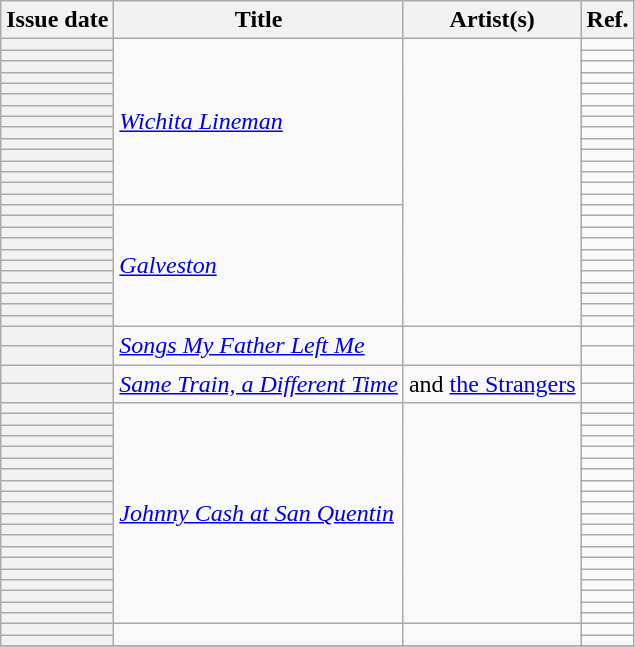<table class="wikitable sortable plainrowheaders">
<tr>
<th scope=col>Issue date</th>
<th scope=col>Title</th>
<th scope=col>Artist(s)</th>
<th scope=col class=unsortable>Ref.</th>
</tr>
<tr>
<th scope=row></th>
<td rowspan=15><em><a href='#'>Wichita Lineman</a></em></td>
<td rowspan=26></td>
<td align=center></td>
</tr>
<tr>
<th scope=row></th>
<td align=center></td>
</tr>
<tr>
<th scope=row></th>
<td align=center></td>
</tr>
<tr>
<th scope=row></th>
<td align=center></td>
</tr>
<tr>
<th scope=row></th>
<td align=center></td>
</tr>
<tr>
<th scope=row></th>
<td align=center></td>
</tr>
<tr>
<th scope=row></th>
<td align=center></td>
</tr>
<tr>
<th scope=row></th>
<td align=center></td>
</tr>
<tr>
<th scope=row></th>
<td align=center></td>
</tr>
<tr>
<th scope=row></th>
<td align=center></td>
</tr>
<tr>
<th scope=row></th>
<td align=center></td>
</tr>
<tr>
<th scope=row></th>
<td align=center></td>
</tr>
<tr>
<th scope=row></th>
<td align=center></td>
</tr>
<tr>
<th scope=row></th>
<td align=center></td>
</tr>
<tr>
<th scope=row></th>
<td align=center></td>
</tr>
<tr>
<th scope=row></th>
<td rowspan=11><em><a href='#'>Galveston</a></em></td>
<td align=center></td>
</tr>
<tr>
<th scope=row></th>
<td align=center></td>
</tr>
<tr>
<th scope=row></th>
<td align=center></td>
</tr>
<tr>
<th scope=row></th>
<td align=center></td>
</tr>
<tr>
<th scope=row></th>
<td align=center></td>
</tr>
<tr>
<th scope=row></th>
<td align=center></td>
</tr>
<tr>
<th scope=row></th>
<td align=center></td>
</tr>
<tr>
<th scope=row></th>
<td align=center></td>
</tr>
<tr>
<th scope=row></th>
<td align=center></td>
</tr>
<tr>
<th scope=row></th>
<td align=center></td>
</tr>
<tr>
<th scope=row></th>
<td align=center></td>
</tr>
<tr>
<th scope=row></th>
<td rowspan=2><em><a href='#'>Songs My Father Left Me</a></em></td>
<td rowspan=2></td>
<td align=center></td>
</tr>
<tr>
<th scope=row></th>
<td align=center></td>
</tr>
<tr>
<th scope=row></th>
<td rowspan=2><em><a href='#'>Same Train, a Different Time</a></em></td>
<td rowspan=2> and <a href='#'>the Strangers</a></td>
<td align=center></td>
</tr>
<tr>
<th scope=row></th>
<td align=center></td>
</tr>
<tr>
<th scope=row></th>
<td rowspan=20><em><a href='#'>Johnny Cash at San Quentin</a></em></td>
<td rowspan=20></td>
<td align=center></td>
</tr>
<tr>
<th scope=row></th>
<td align=center></td>
</tr>
<tr>
<th scope=row></th>
<td align=center></td>
</tr>
<tr>
<th scope=row></th>
<td align=center></td>
</tr>
<tr>
<th scope=row></th>
<td align=center></td>
</tr>
<tr>
<th scope=row></th>
<td align=center></td>
</tr>
<tr>
<th scope=row></th>
<td align=center></td>
</tr>
<tr>
<th scope=row></th>
<td align=center></td>
</tr>
<tr>
<th scope=row></th>
<td align=center></td>
</tr>
<tr>
<th scope=row></th>
<td align=center></td>
</tr>
<tr>
<th scope=row></th>
<td align=center></td>
</tr>
<tr>
<th scope=row></th>
<td align=center></td>
</tr>
<tr>
<th scope=row></th>
<td align=center></td>
</tr>
<tr>
<th scope=row></th>
<td align=center></td>
</tr>
<tr>
<th scope=row></th>
<td align=center></td>
</tr>
<tr>
<th scope=row></th>
<td align=center></td>
</tr>
<tr>
<th scope=row></th>
<td align=center></td>
</tr>
<tr>
<th scope=row></th>
<td align=center></td>
</tr>
<tr>
<th scope=row></th>
<td align=center></td>
</tr>
<tr>
<th scope=row></th>
<td align=center></td>
</tr>
<tr>
<th scope=row></th>
<td rowspan=2><em></em></td>
<td rowspan=2></td>
<td align=center></td>
</tr>
<tr>
<th scope=row></th>
<td align=center></td>
</tr>
<tr>
</tr>
</table>
